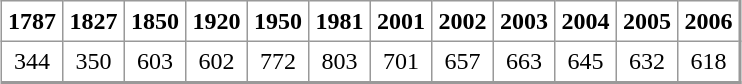<table align="center" rules="all" cellspacing="0" cellpadding="4" style="border: 1px solid #999; border-right: 2px solid #999; border-bottom:2px solid #999">
<tr>
<th>1787</th>
<th>1827</th>
<th>1850</th>
<th>1920</th>
<th>1950</th>
<th>1981</th>
<th>2001</th>
<th>2002</th>
<th>2003</th>
<th>2004</th>
<th>2005</th>
<th>2006</th>
</tr>
<tr>
<td align=center>344</td>
<td align=center>350</td>
<td align=center>603</td>
<td align=center>602</td>
<td align=center>772</td>
<td align=center>803</td>
<td align=center>701</td>
<td align=center>657</td>
<td align=center>663</td>
<td align=center>645</td>
<td align=center>632</td>
<td align=center>618</td>
</tr>
</table>
